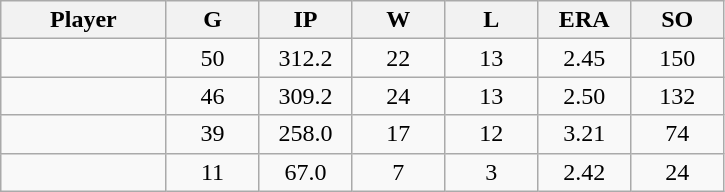<table class="wikitable sortable">
<tr>
<th bgcolor="#DDDDFF" width="16%">Player</th>
<th bgcolor="#DDDDFF" width="9%">G</th>
<th bgcolor="#DDDDFF" width="9%">IP</th>
<th bgcolor="#DDDDFF" width="9%">W</th>
<th bgcolor="#DDDDFF" width="9%">L</th>
<th bgcolor="#DDDDFF" width="9%">ERA</th>
<th bgcolor="#DDDDFF" width="9%">SO</th>
</tr>
<tr align="center">
<td></td>
<td>50</td>
<td>312.2</td>
<td>22</td>
<td>13</td>
<td>2.45</td>
<td>150</td>
</tr>
<tr align="center">
<td></td>
<td>46</td>
<td>309.2</td>
<td>24</td>
<td>13</td>
<td>2.50</td>
<td>132</td>
</tr>
<tr align="center">
<td></td>
<td>39</td>
<td>258.0</td>
<td>17</td>
<td>12</td>
<td>3.21</td>
<td>74</td>
</tr>
<tr align="center">
<td></td>
<td>11</td>
<td>67.0</td>
<td>7</td>
<td>3</td>
<td>2.42</td>
<td>24</td>
</tr>
</table>
